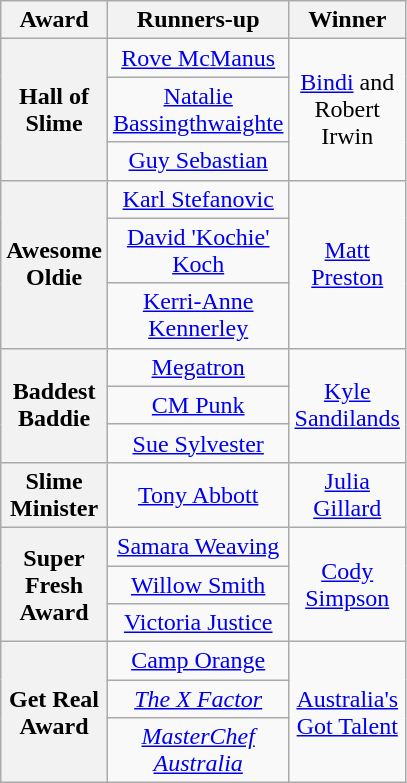<table class="wikitable plainrowheaders" style="text-align:center; width:20%;">
<tr>
<th scope="col" style="width:05%;">Award</th>
<th scope="col" style="width:05%;">Runners-up</th>
<th scope="col" style="width:05%;">Winner</th>
</tr>
<tr>
<th rowspan="3">Hall of Slime</th>
<td><a href='#'>Rove McManus</a></td>
<td rowspan="3"><a href='#'>Bindi</a> and Robert Irwin</td>
</tr>
<tr>
<td><a href='#'>Natalie Bassingthwaighte</a></td>
</tr>
<tr>
<td><a href='#'>Guy Sebastian</a></td>
</tr>
<tr>
<th rowspan="3">Awesome Oldie</th>
<td><a href='#'>Karl Stefanovic</a></td>
<td rowspan="3"><a href='#'>Matt Preston</a></td>
</tr>
<tr>
<td><a href='#'>David 'Kochie' Koch</a></td>
</tr>
<tr>
<td><a href='#'>Kerri-Anne Kennerley</a></td>
</tr>
<tr>
<th rowspan="3">Baddest Baddie</th>
<td><a href='#'>Megatron</a></td>
<td rowspan="3"><a href='#'>Kyle Sandilands</a></td>
</tr>
<tr>
<td><a href='#'>CM Punk</a></td>
</tr>
<tr>
<td><a href='#'>Sue Sylvester</a></td>
</tr>
<tr>
<th>Slime Minister</th>
<td><a href='#'>Tony Abbott</a></td>
<td><a href='#'>Julia Gillard</a></td>
</tr>
<tr>
<th rowspan="3">Super Fresh Award</th>
<td><a href='#'>Samara Weaving</a></td>
<td rowspan="3"><a href='#'>Cody Simpson</a></td>
</tr>
<tr>
<td><a href='#'>Willow Smith</a></td>
</tr>
<tr>
<td><a href='#'>Victoria Justice</a></td>
</tr>
<tr>
<th rowspan="3">Get Real Award</th>
<td><a href='#'>Camp Orange</a></td>
<td rowspan="3"><a href='#'>Australia's Got Talent</a></td>
</tr>
<tr>
<td><em><a href='#'>The X Factor</a></em></td>
</tr>
<tr>
<td><em><a href='#'>MasterChef Australia</a></em></td>
</tr>
</table>
